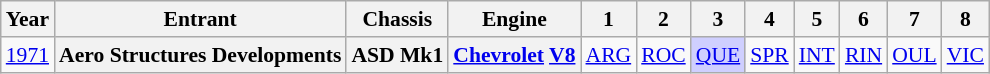<table class="wikitable" style="text-align:center; font-size:90%">
<tr>
<th>Year</th>
<th>Entrant</th>
<th>Chassis</th>
<th>Engine</th>
<th>1</th>
<th>2</th>
<th>3</th>
<th>4</th>
<th>5</th>
<th>6</th>
<th>7</th>
<th>8</th>
</tr>
<tr>
<td><a href='#'>1971</a></td>
<th>Aero Structures Developments</th>
<th>ASD Mk1</th>
<th><a href='#'>Chevrolet</a> <a href='#'>V8</a></th>
<td><a href='#'>ARG</a></td>
<td><a href='#'>ROC</a></td>
<td style="background:#CFCFFF;"><a href='#'>QUE</a><br></td>
<td><a href='#'>SPR</a></td>
<td><a href='#'>INT</a></td>
<td><a href='#'>RIN</a></td>
<td><a href='#'>OUL</a></td>
<td><a href='#'>VIC</a></td>
</tr>
</table>
